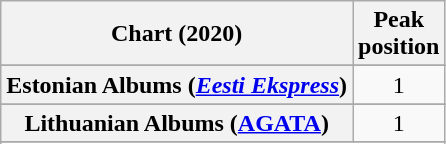<table class="wikitable sortable plainrowheaders" style="text-align:center">
<tr>
<th scope="col">Chart (2020)</th>
<th scope="col">Peak<br>position</th>
</tr>
<tr>
</tr>
<tr>
</tr>
<tr>
</tr>
<tr>
</tr>
<tr>
</tr>
<tr>
</tr>
<tr>
</tr>
<tr>
<th scope="row">Estonian Albums (<em><a href='#'>Eesti Ekspress</a></em>)</th>
<td>1</td>
</tr>
<tr>
</tr>
<tr>
</tr>
<tr>
</tr>
<tr>
</tr>
<tr>
</tr>
<tr>
<th scope="row">Lithuanian Albums (<a href='#'>AGATA</a>)</th>
<td>1</td>
</tr>
<tr>
</tr>
<tr>
</tr>
<tr>
</tr>
<tr>
</tr>
<tr>
</tr>
<tr>
</tr>
<tr>
</tr>
<tr>
</tr>
<tr>
</tr>
</table>
